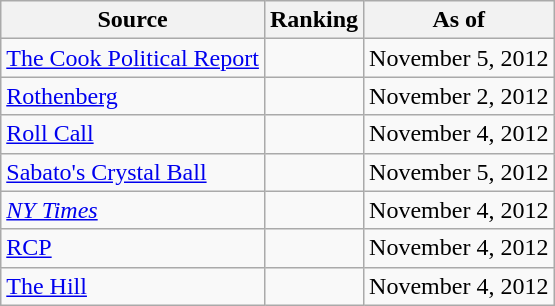<table class="wikitable" style="text-align:center">
<tr>
<th>Source</th>
<th>Ranking</th>
<th>As of</th>
</tr>
<tr>
<td align=left><a href='#'>The Cook Political Report</a></td>
<td></td>
<td>November 5, 2012</td>
</tr>
<tr>
<td align=left><a href='#'>Rothenberg</a></td>
<td></td>
<td>November 2, 2012</td>
</tr>
<tr>
<td align=left><a href='#'>Roll Call</a></td>
<td></td>
<td>November 4, 2012</td>
</tr>
<tr>
<td align=left><a href='#'>Sabato's Crystal Ball</a></td>
<td></td>
<td>November 5, 2012</td>
</tr>
<tr>
<td align=left><a href='#'><em>NY Times</em></a></td>
<td></td>
<td>November 4, 2012</td>
</tr>
<tr>
<td align="left"><a href='#'>RCP</a></td>
<td></td>
<td>November 4, 2012</td>
</tr>
<tr>
<td align=left><a href='#'>The Hill</a></td>
<td></td>
<td>November 4, 2012</td>
</tr>
</table>
